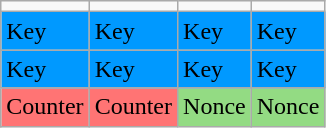<table class="wikitable">
<tr>
<td></td>
<td></td>
<td></td>
<td></td>
</tr>
<tr>
<td style="background:#0099ff">Key</td>
<td style="background:#0099ff">Key</td>
<td style="background:#0099ff">Key</td>
<td style="background:#0099ff">Key</td>
</tr>
<tr>
<td style="background:#0099ff">Key</td>
<td style="background:#0099ff">Key</td>
<td style="background:#0099ff">Key</td>
<td style="background:#0099ff">Key</td>
</tr>
<tr>
<td style="background:#ff7474">Counter</td>
<td style="background:#ff7474">Counter</td>
<td style="background:#93db83">Nonce</td>
<td style="background:#93db83">Nonce</td>
</tr>
</table>
